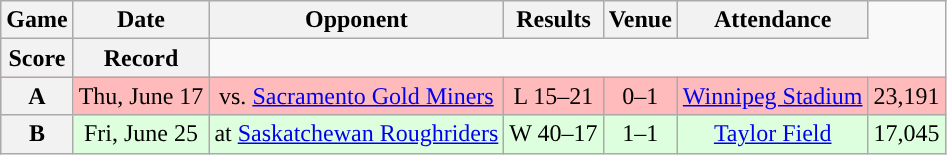<table class="wikitable" style="text-align:center">
<tr>
<th>Game</th>
<th>Date</th>
<th>Opponent</th>
<th>Results</th>
<th>Venue</th>
<th>Attendance</th>
</tr>
<tr>
<th>Score</th>
<th>Record</th>
</tr>
<tr style="background:#ffbbbb">
<th>A</th>
<td>Thu, June 17</td>
<td>vs. <a href='#'>Sacramento Gold Miners</a></td>
<td>L 15–21</td>
<td>0–1</td>
<td><a href='#'>Winnipeg Stadium</a></td>
<td>23,191</td>
</tr>
<tr style="background:#ddffdd">
<th>B</th>
<td>Fri, June 25</td>
<td>at <a href='#'>Saskatchewan Roughriders</a></td>
<td>W 40–17</td>
<td>1–1</td>
<td><a href='#'>Taylor Field</a></td>
<td>17,045</td>
</tr>
</table>
